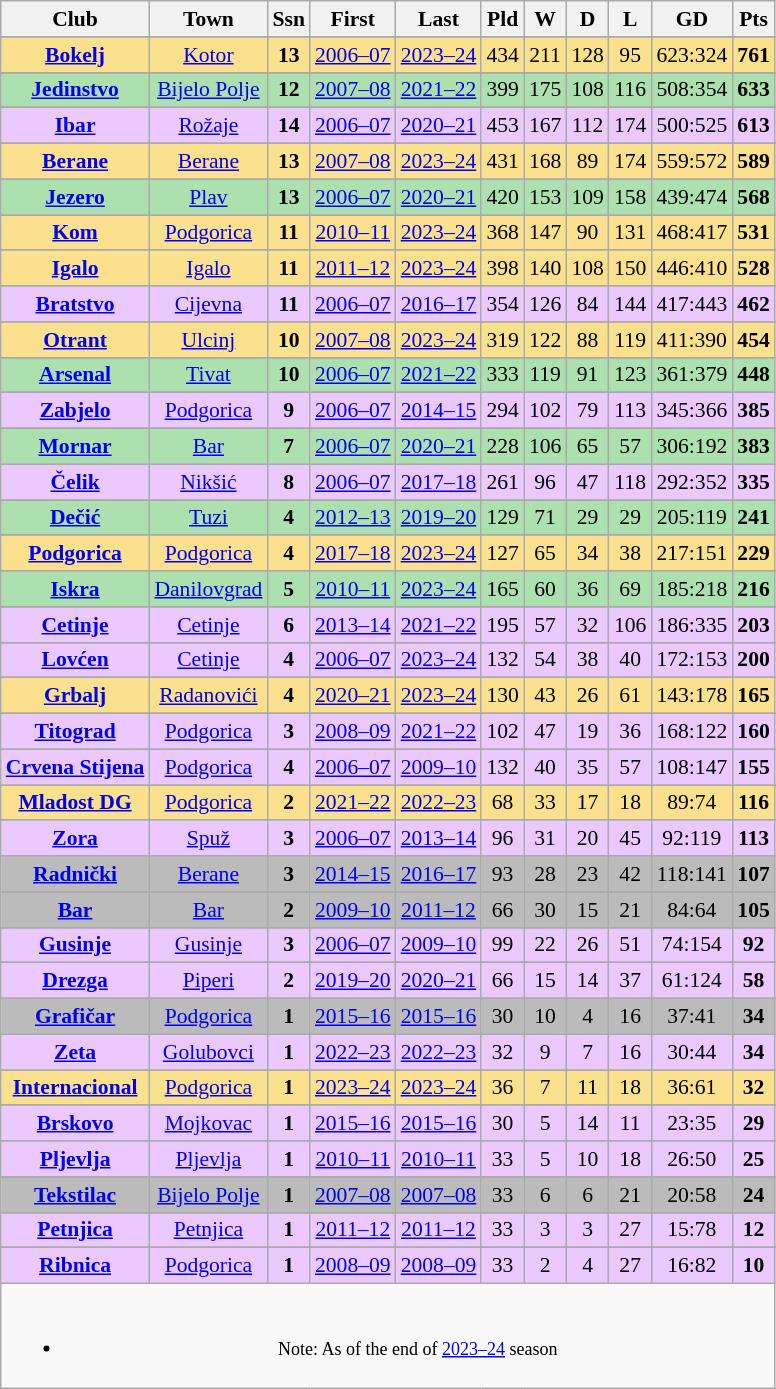<table class="wikitable sortable" style="font-size:90%; text-align: center;">
<tr>
<th>Club</th>
<th>Town</th>
<th>Ssn</th>
<th>First</th>
<th>Last</th>
<th>Pld</th>
<th>W</th>
<th>D</th>
<th>L</th>
<th>GD</th>
<th>Pts</th>
</tr>
<tr>
</tr>
<tr style="background:#fbe08d;">
<td><strong><a href='#'>Bokelj</a></strong></td>
<td><a href='#'>Kotor</a></td>
<td><strong>13</strong></td>
<td><a href='#'>2006–07</a></td>
<td><a href='#'>2023–24</a></td>
<td>434</td>
<td>211</td>
<td>128</td>
<td>95</td>
<td>623:324</td>
<td><strong>761</strong></td>
</tr>
<tr>
</tr>
<tr style="background:#ace1af;">
<td><strong><a href='#'>Jedinstvo</a></strong></td>
<td><a href='#'>Bijelo Polje</a></td>
<td><strong>12</strong></td>
<td><a href='#'>2007–08</a></td>
<td><a href='#'>2021–22</a></td>
<td>399</td>
<td>175</td>
<td>108</td>
<td>116</td>
<td>508:354</td>
<td><strong>633</strong></td>
</tr>
<tr>
</tr>
<tr style="background:#ebc9fe;">
<td><strong><a href='#'>Ibar</a></strong></td>
<td><a href='#'>Rožaje</a></td>
<td><strong>14</strong></td>
<td><a href='#'>2006–07</a></td>
<td><a href='#'>2020–21</a></td>
<td>453</td>
<td>167</td>
<td>112</td>
<td>174</td>
<td>500:525</td>
<td><strong>613</strong></td>
</tr>
<tr>
</tr>
<tr style="background:#fbe08d;">
<td><strong><a href='#'>Berane</a></strong></td>
<td><a href='#'>Berane</a></td>
<td><strong>13</strong></td>
<td><a href='#'>2007–08</a></td>
<td><a href='#'>2023–24</a></td>
<td>431</td>
<td>168</td>
<td>89</td>
<td>174</td>
<td>559:572</td>
<td><strong>589</strong></td>
</tr>
<tr>
</tr>
<tr style="background:#ace1af;">
<td><strong><a href='#'>Jezero</a></strong></td>
<td><a href='#'>Plav</a></td>
<td><strong>13</strong></td>
<td><a href='#'>2006–07</a></td>
<td><a href='#'>2020–21</a></td>
<td>420</td>
<td>153</td>
<td>109</td>
<td>158</td>
<td>439:474</td>
<td><strong>568</strong></td>
</tr>
<tr>
</tr>
<tr style="background:#fbe08d;">
<td><strong><a href='#'>Kom</a></strong></td>
<td><a href='#'>Podgorica</a></td>
<td><strong>11</strong></td>
<td><a href='#'>2010–11</a></td>
<td><a href='#'>2023–24</a></td>
<td>368</td>
<td>147</td>
<td>90</td>
<td>131</td>
<td>468:417</td>
<td><strong>531</strong></td>
</tr>
<tr>
</tr>
<tr style="background:#fbe08d;">
<td><strong><a href='#'>Igalo</a></strong></td>
<td><a href='#'>Igalo</a></td>
<td><strong>11</strong></td>
<td><a href='#'>2011–12</a></td>
<td><a href='#'>2023–24</a></td>
<td>398</td>
<td>140</td>
<td>108</td>
<td>150</td>
<td>446:410</td>
<td><strong>528</strong></td>
</tr>
<tr>
</tr>
<tr style="background:#ebc9fe;">
<td><strong><a href='#'>Bratstvo</a></strong></td>
<td><a href='#'>Cijevna</a></td>
<td><strong>11</strong></td>
<td><a href='#'>2006–07</a></td>
<td><a href='#'>2016–17</a></td>
<td>354</td>
<td>126</td>
<td>84</td>
<td>144</td>
<td>417:443</td>
<td><strong>462</strong></td>
</tr>
<tr>
</tr>
<tr style="background:#fbe08d;">
<td><strong><a href='#'>Otrant</a></strong></td>
<td><a href='#'>Ulcinj</a></td>
<td><strong>10</strong></td>
<td><a href='#'>2007–08</a></td>
<td><a href='#'>2023–24</a></td>
<td>319</td>
<td>122</td>
<td>88</td>
<td>119</td>
<td>411:390</td>
<td><strong>454</strong></td>
</tr>
<tr>
</tr>
<tr style="background:#ace1af;">
<td><strong><a href='#'>Arsenal</a></strong></td>
<td><a href='#'>Tivat</a></td>
<td><strong>10</strong></td>
<td><a href='#'>2006–07</a></td>
<td><a href='#'>2021–22</a></td>
<td>333</td>
<td>119</td>
<td>91</td>
<td>123</td>
<td>361:379</td>
<td><strong>448</strong></td>
</tr>
<tr>
</tr>
<tr style="background:#ebc9fe;">
<td><strong><a href='#'>Zabjelo</a></strong></td>
<td><a href='#'>Podgorica</a></td>
<td><strong>9</strong></td>
<td><a href='#'>2006–07</a></td>
<td><a href='#'>2014–15</a></td>
<td>294</td>
<td>102</td>
<td>79</td>
<td>113</td>
<td>345:366</td>
<td><strong>385</strong></td>
</tr>
<tr>
</tr>
<tr style="background:#ace1af;">
<td><strong><a href='#'>Mornar</a></strong></td>
<td><a href='#'>Bar</a></td>
<td><strong>7</strong></td>
<td><a href='#'>2006–07</a></td>
<td><a href='#'>2020–21</a></td>
<td>228</td>
<td>106</td>
<td>65</td>
<td>57</td>
<td>306:192</td>
<td><strong>383</strong></td>
</tr>
<tr>
</tr>
<tr style="background:#ebc9fe;">
<td><strong><a href='#'>Čelik</a></strong></td>
<td><a href='#'>Nikšić</a></td>
<td><strong>8</strong></td>
<td><a href='#'>2006–07</a></td>
<td><a href='#'>2017–18</a></td>
<td>261</td>
<td>96</td>
<td>47</td>
<td>118</td>
<td>292:352</td>
<td><strong>335</strong></td>
</tr>
<tr>
</tr>
<tr style="background:#ace1af;">
<td><strong><a href='#'>Dečić</a></strong></td>
<td><a href='#'>Tuzi</a></td>
<td><strong>4</strong></td>
<td><a href='#'>2012–13</a></td>
<td><a href='#'>2019–20</a></td>
<td>129</td>
<td>71</td>
<td>29</td>
<td>29</td>
<td>205:119</td>
<td><strong>241</strong></td>
</tr>
<tr>
</tr>
<tr style="background:#fbe08d;">
<td><strong><a href='#'>Podgorica</a></strong></td>
<td><a href='#'>Podgorica</a></td>
<td><strong>4</strong></td>
<td><a href='#'>2017–18</a></td>
<td><a href='#'>2023–24</a></td>
<td>127</td>
<td>65</td>
<td>34</td>
<td>38</td>
<td>217:151</td>
<td><strong>229</strong></td>
</tr>
<tr>
</tr>
<tr style="background:#ace1af;">
<td><strong><a href='#'>Iskra</a></strong></td>
<td><a href='#'>Danilovgrad</a></td>
<td><strong>5</strong></td>
<td><a href='#'>2010–11</a></td>
<td><a href='#'>2023–24</a></td>
<td>165</td>
<td>60</td>
<td>36</td>
<td>69</td>
<td>185:218</td>
<td><strong>216</strong></td>
</tr>
<tr>
</tr>
<tr style="background:#ebc9fe;">
<td><strong><a href='#'>Cetinje</a></strong></td>
<td><a href='#'>Cetinje</a></td>
<td><strong>6</strong></td>
<td><a href='#'>2013–14</a></td>
<td><a href='#'>2021–22</a></td>
<td>195</td>
<td>57</td>
<td>32</td>
<td>106</td>
<td>186:335</td>
<td><strong>203</strong></td>
</tr>
<tr>
</tr>
<tr style="background:#ebc9fe;">
<td><strong><a href='#'>Lovćen</a></strong></td>
<td><a href='#'>Cetinje</a></td>
<td><strong>4</strong></td>
<td><a href='#'>2006–07</a></td>
<td><a href='#'>2023–24</a></td>
<td>132</td>
<td>54</td>
<td>38</td>
<td>40</td>
<td>172:153</td>
<td><strong>200</strong></td>
</tr>
<tr>
</tr>
<tr style="background:#fbe08d;">
<td><strong><a href='#'>Grbalj</a></strong></td>
<td><a href='#'>Radanovići</a></td>
<td><strong>4</strong></td>
<td><a href='#'>2020–21</a></td>
<td><a href='#'>2023–24</a></td>
<td>130</td>
<td>43</td>
<td>26</td>
<td>61</td>
<td>143:178</td>
<td><strong>165</strong></td>
</tr>
<tr>
</tr>
<tr style="background:#ebc9fe;">
<td><strong><a href='#'>Titograd</a></strong></td>
<td><a href='#'>Podgorica</a></td>
<td><strong>3</strong></td>
<td><a href='#'>2008–09</a></td>
<td><a href='#'>2021–22</a></td>
<td>102</td>
<td>47</td>
<td>19</td>
<td>36</td>
<td>168:122</td>
<td><strong>160</strong></td>
</tr>
<tr>
</tr>
<tr style="background:#ebc9fe;">
<td><strong><a href='#'>Crvena Stijena</a></strong></td>
<td><a href='#'>Podgorica</a></td>
<td><strong>4</strong></td>
<td><a href='#'>2006–07</a></td>
<td><a href='#'>2009–10</a></td>
<td>132</td>
<td>40</td>
<td>35</td>
<td>57</td>
<td>108:147</td>
<td><strong>155</strong></td>
</tr>
<tr>
</tr>
<tr style="background:#fbe08d;">
<td><strong><a href='#'>Mladost DG</a></strong></td>
<td><a href='#'>Podgorica</a></td>
<td><strong>2</strong></td>
<td><a href='#'>2021–22</a></td>
<td><a href='#'>2022–23</a></td>
<td>68</td>
<td>33</td>
<td>17</td>
<td>18</td>
<td>89:74</td>
<td><strong>116</strong></td>
</tr>
<tr>
</tr>
<tr style="background:#ebc9fe;">
<td><strong><a href='#'>Zora</a></strong></td>
<td><a href='#'>Spuž</a></td>
<td><strong>3</strong></td>
<td><a href='#'>2006–07</a></td>
<td><a href='#'>2013–14</a></td>
<td>96</td>
<td>31</td>
<td>20</td>
<td>45</td>
<td>92:119</td>
<td><strong>113</strong></td>
</tr>
<tr>
</tr>
<tr style="background:#bbb;">
<td><strong><a href='#'>Radnički</a></strong></td>
<td><a href='#'>Berane</a></td>
<td><strong>3</strong></td>
<td><a href='#'>2014–15</a></td>
<td><a href='#'>2016–17</a></td>
<td>93</td>
<td>28</td>
<td>23</td>
<td>42</td>
<td>118:141</td>
<td><strong>107</strong></td>
</tr>
<tr>
</tr>
<tr style="background:#bbb;">
<td><strong><a href='#'>Bar</a></strong></td>
<td><a href='#'>Bar</a></td>
<td><strong>2</strong></td>
<td><a href='#'>2009–10</a></td>
<td><a href='#'>2011–12</a></td>
<td>66</td>
<td>30</td>
<td>15</td>
<td>21</td>
<td>84:64</td>
<td><strong>105</strong></td>
</tr>
<tr>
</tr>
<tr style="background:#ebc9fe;">
<td><strong><a href='#'>Gusinje</a></strong></td>
<td><a href='#'>Gusinje</a></td>
<td><strong>3</strong></td>
<td><a href='#'>2006–07</a></td>
<td><a href='#'>2009–10</a></td>
<td>99</td>
<td>22</td>
<td>26</td>
<td>51</td>
<td>74:154</td>
<td><strong>92</strong></td>
</tr>
<tr>
</tr>
<tr style="background:#ebc9fe;">
<td><strong><a href='#'>Drezga</a></strong></td>
<td><a href='#'>Piperi</a></td>
<td><strong>2</strong></td>
<td><a href='#'>2019–20</a></td>
<td><a href='#'>2020–21</a></td>
<td>66</td>
<td>15</td>
<td>14</td>
<td>37</td>
<td>61:124</td>
<td><strong>58</strong></td>
</tr>
<tr>
</tr>
<tr style="background:#bbb;">
<td><strong><a href='#'>Grafičar</a></strong></td>
<td><a href='#'>Podgorica</a></td>
<td><strong>1</strong></td>
<td><a href='#'>2015–16</a></td>
<td><a href='#'>2015–16</a></td>
<td>30</td>
<td>10</td>
<td>4</td>
<td>16</td>
<td>37:41</td>
<td><strong>34</strong></td>
</tr>
<tr>
</tr>
<tr style="background:#ebc9fe;">
<td><strong><a href='#'>Zeta</a></strong></td>
<td><a href='#'>Golubovci</a></td>
<td><strong>1</strong></td>
<td><a href='#'>2022–23</a></td>
<td><a href='#'>2022–23</a></td>
<td>32</td>
<td>9</td>
<td>7</td>
<td>16</td>
<td>30:44</td>
<td><strong>34</strong></td>
</tr>
<tr>
</tr>
<tr style="background:#fbe08d;">
<td><strong><a href='#'>Internacional</a></strong></td>
<td><a href='#'>Podgorica</a></td>
<td><strong>1</strong></td>
<td><a href='#'>2023–24</a></td>
<td><a href='#'>2023–24</a></td>
<td>36</td>
<td>7</td>
<td>11</td>
<td>18</td>
<td>36:61</td>
<td><strong>32</strong></td>
</tr>
<tr>
</tr>
<tr style="background:#ebc9fe;">
<td><strong><a href='#'>Brskovo</a></strong></td>
<td><a href='#'>Mojkovac</a></td>
<td><strong>1</strong></td>
<td><a href='#'>2015–16</a></td>
<td><a href='#'>2015–16</a></td>
<td>30</td>
<td>5</td>
<td>14</td>
<td>11</td>
<td>23:35</td>
<td><strong>29</strong></td>
</tr>
<tr>
</tr>
<tr style="background:#ebc9fe;">
<td><strong><a href='#'>Pljevlja</a></strong></td>
<td><a href='#'>Pljevlja</a></td>
<td><strong>1</strong></td>
<td><a href='#'>2010–11</a></td>
<td><a href='#'>2010–11</a></td>
<td>33</td>
<td>5</td>
<td>10</td>
<td>18</td>
<td>26:50</td>
<td><strong>25</strong></td>
</tr>
<tr>
</tr>
<tr style="background:#bbb;">
<td><strong><a href='#'>Tekstilac</a></strong></td>
<td><a href='#'>Bijelo Polje</a></td>
<td><strong>1</strong></td>
<td><a href='#'>2007–08</a></td>
<td><a href='#'>2007–08</a></td>
<td>33</td>
<td>6</td>
<td>6</td>
<td>21</td>
<td>20:58</td>
<td><strong>24</strong></td>
</tr>
<tr>
</tr>
<tr style="background:#ebc9fe;">
<td><strong><a href='#'>Petnjica</a></strong></td>
<td><a href='#'>Petnjica</a></td>
<td><strong>1</strong></td>
<td><a href='#'>2011–12</a></td>
<td><a href='#'>2011–12</a></td>
<td>33</td>
<td>3</td>
<td>3</td>
<td>27</td>
<td>15:78</td>
<td><strong>12</strong></td>
</tr>
<tr>
</tr>
<tr style="background:#ebc9fe;">
<td><strong><a href='#'>Ribnica</a></strong></td>
<td><a href='#'>Podgorica</a></td>
<td><strong>1</strong></td>
<td><a href='#'>2008–09</a></td>
<td><a href='#'>2008–09</a></td>
<td>33</td>
<td>2</td>
<td>4</td>
<td>27</td>
<td>16:82</td>
<td><strong>10</strong></td>
</tr>
<tr>
<td colspan="20"><br><ul><li><small>Note: As of the end of <a href='#'>2023–24</a> season</small></li></ul></td>
</tr>
</table>
